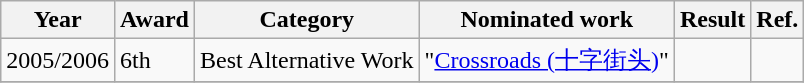<table class="wikitable">
<tr>
<th>Year</th>
<th>Award</th>
<th>Category</th>
<th>Nominated work</th>
<th>Result</th>
<th>Ref.</th>
</tr>
<tr>
<td>2005/2006</td>
<td rowspan=1>6th</td>
<td>Best Alternative Work</td>
<td>"<a href='#'>Crossroads (十字街头)</a>" <br></td>
<td></td>
<td rowspan=1></td>
</tr>
<tr>
</tr>
</table>
